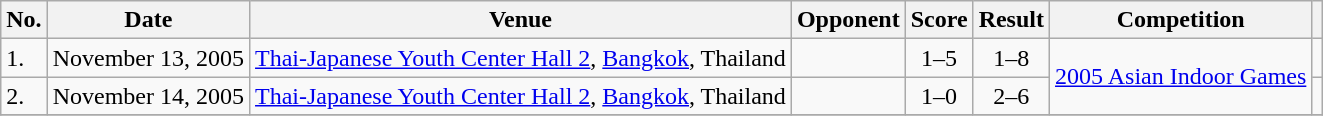<table class="wikitable">
<tr>
<th>No.</th>
<th>Date</th>
<th>Venue</th>
<th>Opponent</th>
<th>Score</th>
<th>Result</th>
<th>Competition</th>
<th class="unsortable"></th>
</tr>
<tr>
<td>1.</td>
<td>November 13, 2005</td>
<td><a href='#'>Thai-Japanese Youth Center Hall 2</a>, <a href='#'>Bangkok</a>, Thailand</td>
<td></td>
<td align=center>1–5</td>
<td align=center>1–8</td>
<td rowspan=2><a href='#'>2005 Asian Indoor Games</a></td>
<td></td>
</tr>
<tr>
<td>2.</td>
<td>November 14, 2005</td>
<td><a href='#'>Thai-Japanese Youth Center Hall 2</a>, <a href='#'>Bangkok</a>, Thailand</td>
<td></td>
<td align=center>1–0</td>
<td align=center>2–6</td>
<td></td>
</tr>
<tr>
</tr>
</table>
